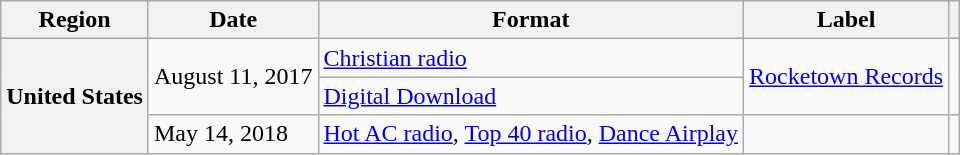<table class="wikitable plainrowheaders">
<tr>
<th scope="col">Region</th>
<th scope="col">Date</th>
<th scope="col">Format</th>
<th scope="col">Label</th>
<th scope="col"></th>
</tr>
<tr>
<th scope="row" rowspan="3">United States</th>
<td rowspan="2">August 11, 2017</td>
<td><a href='#'>Christian radio</a></td>
<td rowspan="2"><a href='#'>Rocketown Records</a></td>
<td rowspan="2"></td>
</tr>
<tr>
<td><a href='#'>Digital Download</a></td>
</tr>
<tr>
<td>May 14, 2018</td>
<td><a href='#'>Hot AC radio</a>, <a href='#'>Top 40 radio</a>, <a href='#'>Dance Airplay</a></td>
<td></td>
<td></td>
</tr>
</table>
